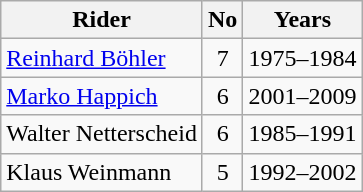<table class="wikitable" style="display:inline-table;">
<tr>
<th>Rider</th>
<th>No</th>
<th>Years</th>
</tr>
<tr align="center">
<td align="left"><a href='#'>Reinhard Böhler</a></td>
<td>7</td>
<td>1975–1984</td>
</tr>
<tr align="center">
<td align="left"><a href='#'>Marko Happich</a></td>
<td>6</td>
<td>2001–2009</td>
</tr>
<tr align="center">
<td align="left">Walter Netterscheid</td>
<td>6</td>
<td>1985–1991</td>
</tr>
<tr align="center">
<td align="left">Klaus Weinmann</td>
<td>5</td>
<td>1992–2002</td>
</tr>
</table>
